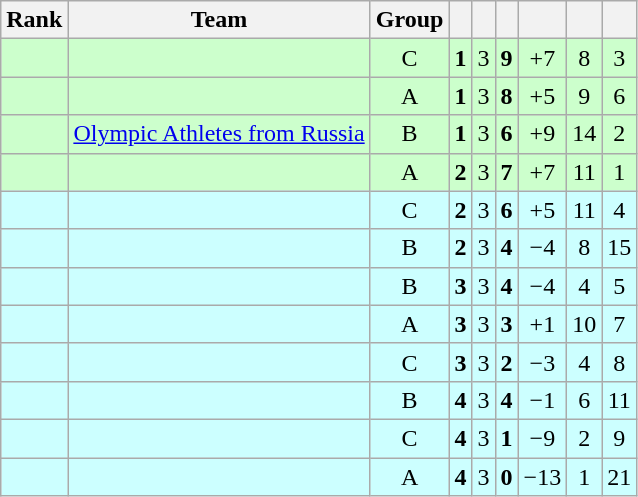<table class="wikitable sortable" style="text-align:center;">
<tr>
<th>Rank</th>
<th>Team</th>
<th>Group</th>
<th></th>
<th></th>
<th></th>
<th></th>
<th></th>
<th></th>
</tr>
<tr bgcolor=ccffcc>
<td></td>
<td align=left></td>
<td>C</td>
<td><strong>1</strong></td>
<td>3</td>
<td><strong>9</strong></td>
<td>+7</td>
<td>8</td>
<td>3</td>
</tr>
<tr bgcolor=ccffcc>
<td></td>
<td align=left></td>
<td>A</td>
<td><strong>1</strong></td>
<td>3</td>
<td><strong>8</strong></td>
<td>+5</td>
<td>9</td>
<td>6</td>
</tr>
<tr bgcolor=ccffcc>
<td></td>
<td align=left> <a href='#'>Olympic Athletes from Russia</a></td>
<td>B</td>
<td><strong>1</strong></td>
<td>3</td>
<td><strong>6</strong></td>
<td>+9</td>
<td>14</td>
<td>2</td>
</tr>
<tr bgcolor=ccffcc>
<td></td>
<td align=left></td>
<td>A</td>
<td><strong>2</strong></td>
<td>3</td>
<td><strong>7</strong></td>
<td>+7</td>
<td>11</td>
<td>1</td>
</tr>
<tr bgcolor=ccffff>
<td></td>
<td align=left></td>
<td>C</td>
<td><strong>2</strong></td>
<td>3</td>
<td><strong>6</strong></td>
<td>+5</td>
<td>11</td>
<td>4</td>
</tr>
<tr bgcolor=ccffff>
<td></td>
<td align=left></td>
<td>B</td>
<td><strong>2</strong></td>
<td>3</td>
<td><strong>4</strong></td>
<td>−4</td>
<td>8</td>
<td>15</td>
</tr>
<tr bgcolor=ccffff>
<td></td>
<td align=left></td>
<td>B</td>
<td><strong>3</strong></td>
<td>3</td>
<td><strong>4</strong></td>
<td>−4</td>
<td>4</td>
<td>5</td>
</tr>
<tr bgcolor=ccffff>
<td></td>
<td align=left></td>
<td>A</td>
<td><strong>3</strong></td>
<td>3</td>
<td><strong>3</strong></td>
<td>+1</td>
<td>10</td>
<td>7</td>
</tr>
<tr bgcolor=ccffff>
<td></td>
<td align=left></td>
<td>C</td>
<td><strong>3</strong></td>
<td>3</td>
<td><strong>2</strong></td>
<td>−3</td>
<td>4</td>
<td>8</td>
</tr>
<tr bgcolor=ccffff>
<td></td>
<td align=left></td>
<td>B</td>
<td><strong>4</strong></td>
<td>3</td>
<td><strong>4</strong></td>
<td>−1</td>
<td>6</td>
<td>11</td>
</tr>
<tr bgcolor=ccffff>
<td></td>
<td align=left></td>
<td>C</td>
<td><strong>4</strong></td>
<td>3</td>
<td><strong>1</strong></td>
<td>−9</td>
<td>2</td>
<td>9</td>
</tr>
<tr bgcolor=ccffff>
<td></td>
<td align=left></td>
<td>A</td>
<td><strong>4</strong></td>
<td>3</td>
<td><strong>0</strong></td>
<td>−13</td>
<td>1</td>
<td>21</td>
</tr>
</table>
